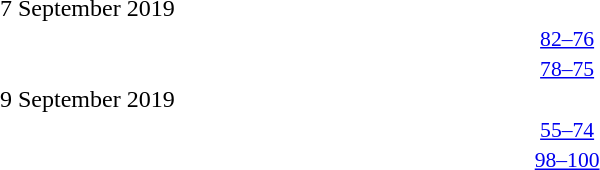<table style="width:100%;" cellspacing="1">
<tr>
<th width=25%></th>
<th width=2%></th>
<th width=6%></th>
<th width=2%></th>
<th width=25%></th>
</tr>
<tr>
<td>7 September 2019</td>
</tr>
<tr style=font-size:90%>
<td align=right></td>
<td></td>
<td align=center><a href='#'>82–76</a></td>
<td></td>
<td></td>
<td></td>
</tr>
<tr style=font-size:90%>
<td align=right></td>
<td></td>
<td align=center><a href='#'>78–75</a></td>
<td></td>
<td></td>
<td></td>
</tr>
<tr>
<td>9 September 2019</td>
</tr>
<tr style=font-size:90%>
<td align=right></td>
<td></td>
<td align=center><a href='#'>55–74</a></td>
<td></td>
<td></td>
<td></td>
</tr>
<tr style=font-size:90%>
<td align=right></td>
<td></td>
<td align=center><a href='#'>98–100</a></td>
<td></td>
<td></td>
<td></td>
</tr>
</table>
